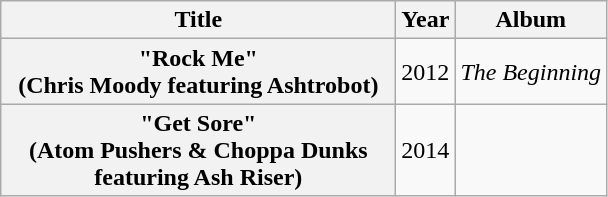<table class="wikitable plainrowheaders" style="text-align:center;">
<tr>
<th scope="col" style="width:16em;">Title</th>
<th scope="col">Year</th>
<th scope="col">Album</th>
</tr>
<tr>
<th scope="row">"Rock Me"<br><span>(Chris Moody featuring Ashtrobot)</span></th>
<td rowspan="1">2012</td>
<td><em>The Beginning</em></td>
</tr>
<tr>
<th scope="row">"Get Sore"<br><span>(Atom Pushers & Choppa Dunks featuring Ash Riser)</span></th>
<td rowspan="1">2014</td>
<td></td>
</tr>
</table>
